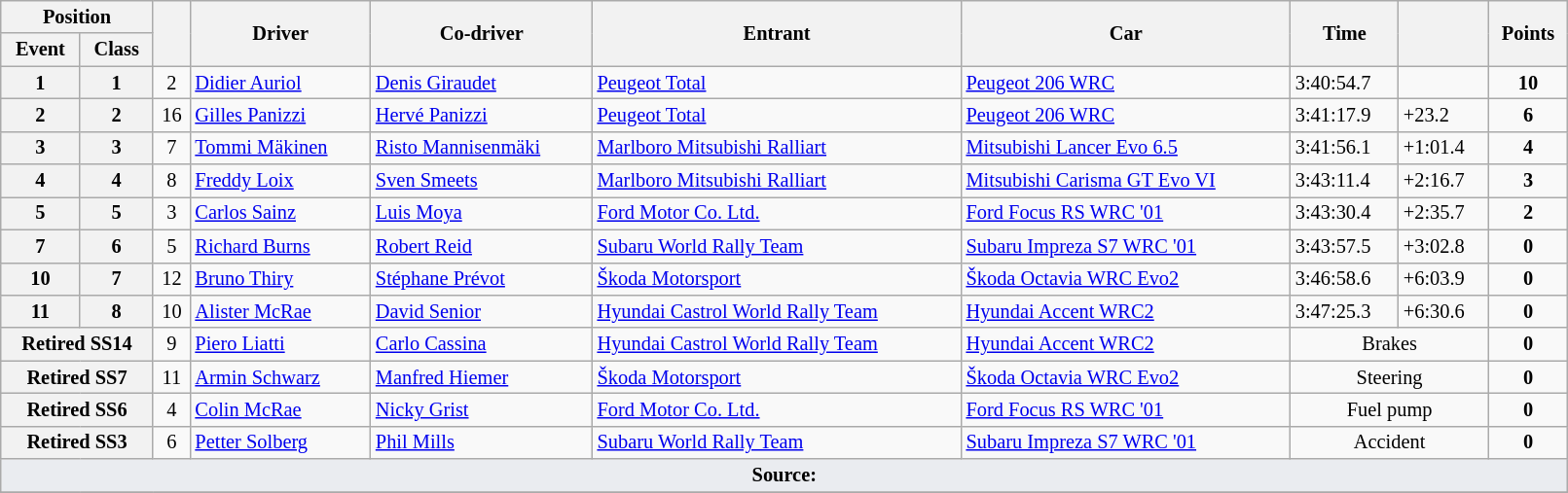<table class="wikitable" width=85% style="font-size: 85%;">
<tr>
<th colspan="2">Position</th>
<th rowspan="2"></th>
<th rowspan="2">Driver</th>
<th rowspan="2">Co-driver</th>
<th rowspan="2">Entrant</th>
<th rowspan="2">Car</th>
<th rowspan="2">Time</th>
<th rowspan="2"></th>
<th rowspan="2">Points</th>
</tr>
<tr>
<th>Event</th>
<th>Class</th>
</tr>
<tr>
<th>1</th>
<th>1</th>
<td align="center">2</td>
<td> <a href='#'>Didier Auriol</a></td>
<td> <a href='#'>Denis Giraudet</a></td>
<td> <a href='#'>Peugeot Total</a></td>
<td><a href='#'>Peugeot 206 WRC</a></td>
<td>3:40:54.7</td>
<td></td>
<td align="center"><strong>10</strong></td>
</tr>
<tr>
<th>2</th>
<th>2</th>
<td align="center">16</td>
<td> <a href='#'>Gilles Panizzi</a></td>
<td> <a href='#'>Hervé Panizzi</a></td>
<td> <a href='#'>Peugeot Total</a></td>
<td><a href='#'>Peugeot 206 WRC</a></td>
<td>3:41:17.9</td>
<td>+23.2</td>
<td align="center"><strong>6</strong></td>
</tr>
<tr>
<th>3</th>
<th>3</th>
<td align="center">7</td>
<td> <a href='#'>Tommi Mäkinen</a></td>
<td> <a href='#'>Risto Mannisenmäki</a></td>
<td> <a href='#'>Marlboro Mitsubishi Ralliart</a></td>
<td><a href='#'>Mitsubishi Lancer Evo 6.5</a></td>
<td>3:41:56.1</td>
<td>+1:01.4</td>
<td align="center"><strong>4</strong></td>
</tr>
<tr>
<th>4</th>
<th>4</th>
<td align="center">8</td>
<td> <a href='#'>Freddy Loix</a></td>
<td> <a href='#'>Sven Smeets</a></td>
<td> <a href='#'>Marlboro Mitsubishi Ralliart</a></td>
<td><a href='#'>Mitsubishi Carisma GT Evo VI</a></td>
<td>3:43:11.4</td>
<td>+2:16.7</td>
<td align="center"><strong>3</strong></td>
</tr>
<tr>
<th>5</th>
<th>5</th>
<td align="center">3</td>
<td> <a href='#'>Carlos Sainz</a></td>
<td> <a href='#'>Luis Moya</a></td>
<td> <a href='#'>Ford Motor Co. Ltd.</a></td>
<td><a href='#'>Ford Focus RS WRC '01</a></td>
<td>3:43:30.4</td>
<td>+2:35.7</td>
<td align="center"><strong>2</strong></td>
</tr>
<tr>
<th>7</th>
<th>6</th>
<td align="center">5</td>
<td> <a href='#'>Richard Burns</a></td>
<td> <a href='#'>Robert Reid</a></td>
<td> <a href='#'>Subaru World Rally Team</a></td>
<td><a href='#'>Subaru Impreza S7 WRC '01</a></td>
<td>3:43:57.5</td>
<td>+3:02.8</td>
<td align="center"><strong>0</strong></td>
</tr>
<tr>
<th>10</th>
<th>7</th>
<td align="center">12</td>
<td> <a href='#'>Bruno Thiry</a></td>
<td> <a href='#'>Stéphane Prévot</a></td>
<td> <a href='#'>Škoda Motorsport</a></td>
<td><a href='#'>Škoda Octavia WRC Evo2</a></td>
<td>3:46:58.6</td>
<td>+6:03.9</td>
<td align="center"><strong>0</strong></td>
</tr>
<tr>
<th>11</th>
<th>8</th>
<td align="center">10</td>
<td> <a href='#'>Alister McRae</a></td>
<td> <a href='#'>David Senior</a></td>
<td> <a href='#'>Hyundai Castrol World Rally Team</a></td>
<td><a href='#'>Hyundai Accent WRC2</a></td>
<td>3:47:25.3</td>
<td>+6:30.6</td>
<td align="center"><strong>0</strong></td>
</tr>
<tr>
<th colspan="2">Retired SS14</th>
<td align="center">9</td>
<td> <a href='#'>Piero Liatti</a></td>
<td> <a href='#'>Carlo Cassina</a></td>
<td> <a href='#'>Hyundai Castrol World Rally Team</a></td>
<td><a href='#'>Hyundai Accent WRC2</a></td>
<td align="center" colspan="2">Brakes</td>
<td align="center"><strong>0</strong></td>
</tr>
<tr>
<th colspan="2">Retired SS7</th>
<td align="center">11</td>
<td> <a href='#'>Armin Schwarz</a></td>
<td> <a href='#'>Manfred Hiemer</a></td>
<td> <a href='#'>Škoda Motorsport</a></td>
<td><a href='#'>Škoda Octavia WRC Evo2</a></td>
<td align="center" colspan="2">Steering</td>
<td align="center"><strong>0</strong></td>
</tr>
<tr>
<th colspan="2">Retired SS6</th>
<td align="center">4</td>
<td> <a href='#'>Colin McRae</a></td>
<td> <a href='#'>Nicky Grist</a></td>
<td> <a href='#'>Ford Motor Co. Ltd.</a></td>
<td><a href='#'>Ford Focus RS WRC '01</a></td>
<td align="center" colspan="2">Fuel pump</td>
<td align="center"><strong>0</strong></td>
</tr>
<tr>
<th colspan="2">Retired SS3</th>
<td align="center">6</td>
<td> <a href='#'>Petter Solberg</a></td>
<td> <a href='#'>Phil Mills</a></td>
<td> <a href='#'>Subaru World Rally Team</a></td>
<td><a href='#'>Subaru Impreza S7 WRC '01</a></td>
<td align="center" colspan="2">Accident</td>
<td align="center"><strong>0</strong></td>
</tr>
<tr>
<td style="background-color:#EAECF0; text-align:center" colspan="10"><strong>Source:</strong></td>
</tr>
<tr>
</tr>
</table>
